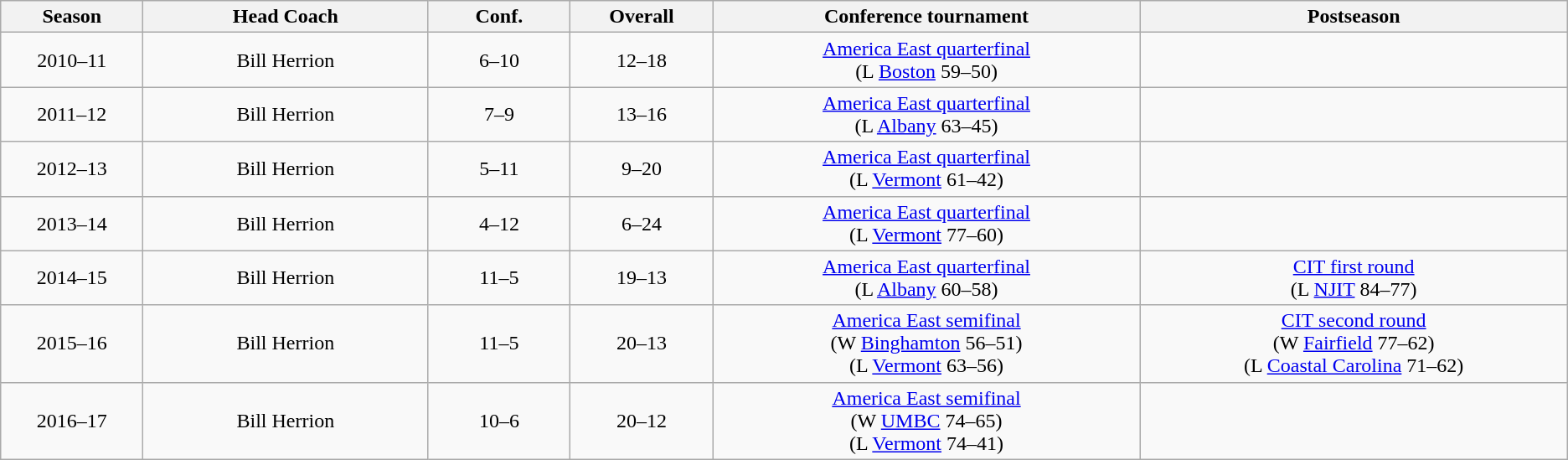<table class="wikitable" style="text-align:center">
<tr>
<th bgcolor="#003591" width="5%">Season</th>
<th bgcolor="#003591" width="10%">Head Coach</th>
<th bgcolor="#003591" width="5%">Conf.</th>
<th bgcolor="#003591" width="5%">Overall</th>
<th bgcolor="#003591" width="15%">Conference tournament</th>
<th bgcolor="#003591" width="15%">Postseason</th>
</tr>
<tr>
<td>2010–11</td>
<td>Bill Herrion</td>
<td>6–10</td>
<td>12–18</td>
<td><a href='#'>America East quarterfinal</a> <br> (L <a href='#'>Boston</a> 59–50)</td>
<td></td>
</tr>
<tr>
<td>2011–12</td>
<td>Bill Herrion</td>
<td>7–9</td>
<td>13–16</td>
<td><a href='#'>America East quarterfinal</a> <br> (L <a href='#'>Albany</a> 63–45)</td>
<td></td>
</tr>
<tr>
<td>2012–13</td>
<td>Bill Herrion</td>
<td>5–11</td>
<td>9–20</td>
<td><a href='#'>America East quarterfinal</a> <br> (L <a href='#'>Vermont</a> 61–42)</td>
<td></td>
</tr>
<tr>
<td>2013–14</td>
<td>Bill Herrion</td>
<td>4–12</td>
<td>6–24</td>
<td><a href='#'>America East quarterfinal</a> <br> (L <a href='#'>Vermont</a> 77–60)</td>
<td></td>
</tr>
<tr>
<td>2014–15</td>
<td>Bill Herrion</td>
<td>11–5</td>
<td>19–13</td>
<td><a href='#'>America East quarterfinal</a> <br> (L <a href='#'>Albany</a> 60–58)</td>
<td><a href='#'>CIT first round</a> <br> (L <a href='#'>NJIT</a> 84–77)</td>
</tr>
<tr>
<td>2015–16</td>
<td>Bill Herrion</td>
<td>11–5</td>
<td>20–13</td>
<td><a href='#'>America East semifinal</a> <br> (W <a href='#'>Binghamton</a> 56–51) <br> (L <a href='#'>Vermont</a> 63–56)</td>
<td><a href='#'>CIT second round</a> <br> (W <a href='#'>Fairfield</a> 77–62) <br> (L <a href='#'>Coastal Carolina</a> 71–62)</td>
</tr>
<tr>
<td>2016–17</td>
<td>Bill Herrion</td>
<td>10–6</td>
<td>20–12</td>
<td><a href='#'>America East semifinal</a> <br> (W <a href='#'>UMBC</a> 74–65) <br> (L <a href='#'>Vermont</a> 74–41)</td>
</tr>
</table>
